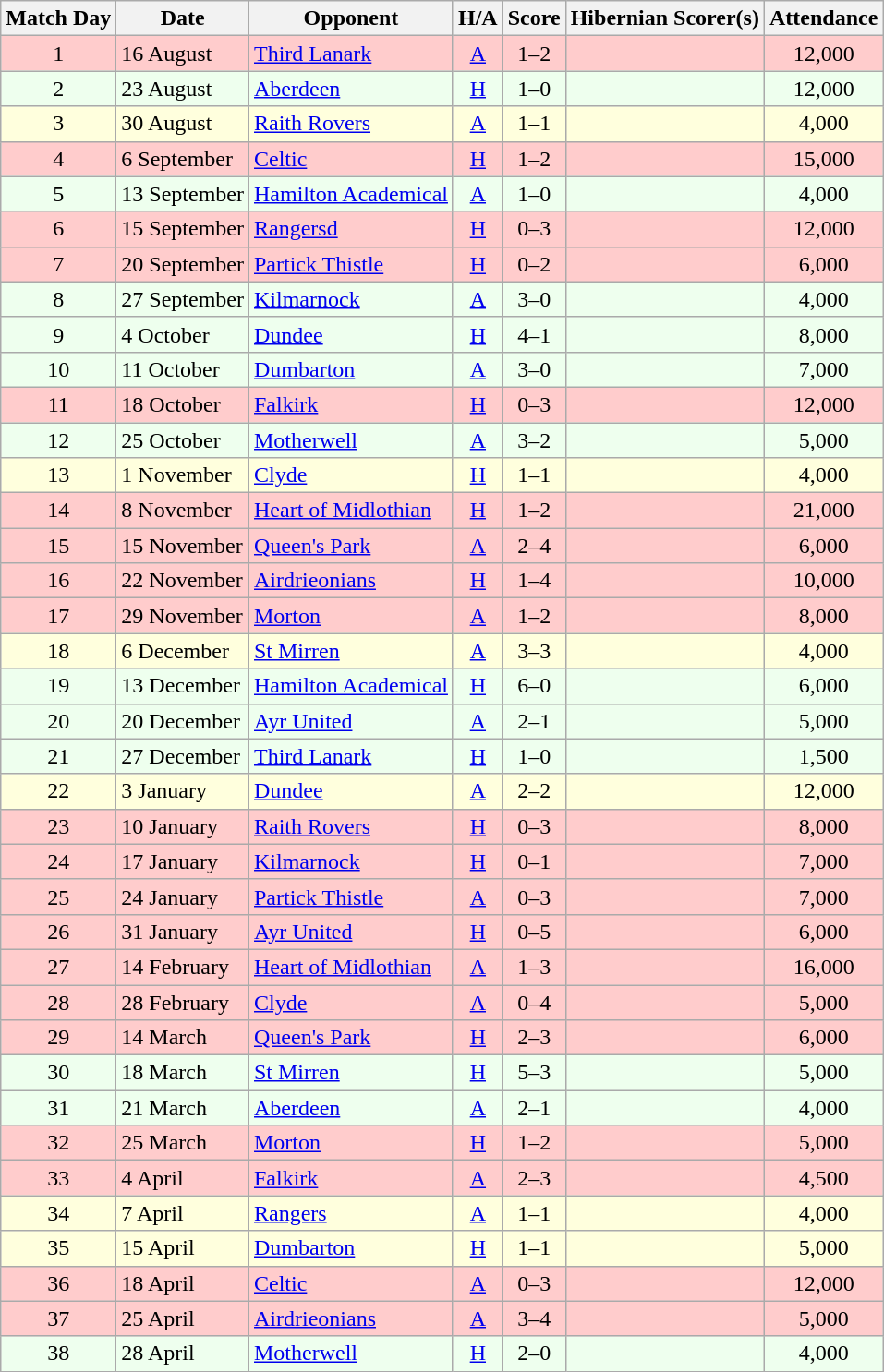<table class="wikitable" style="text-align:center">
<tr>
<th>Match Day</th>
<th>Date</th>
<th>Opponent</th>
<th>H/A</th>
<th>Score</th>
<th>Hibernian Scorer(s)</th>
<th>Attendance</th>
</tr>
<tr bgcolor=#FFCCCC>
<td>1</td>
<td align=left>16 August</td>
<td align=left><a href='#'>Third Lanark</a></td>
<td><a href='#'>A</a></td>
<td>1–2</td>
<td align=left></td>
<td>12,000</td>
</tr>
<tr bgcolor=#EEFFEE>
<td>2</td>
<td align=left>23 August</td>
<td align=left><a href='#'>Aberdeen</a></td>
<td><a href='#'>H</a></td>
<td>1–0</td>
<td align=left></td>
<td>12,000</td>
</tr>
<tr bgcolor=#FFFFDD>
<td>3</td>
<td align=left>30 August</td>
<td align=left><a href='#'>Raith Rovers</a></td>
<td><a href='#'>A</a></td>
<td>1–1</td>
<td align=left></td>
<td>4,000</td>
</tr>
<tr bgcolor=#FFCCCC>
<td>4</td>
<td align=left>6 September</td>
<td align=left><a href='#'>Celtic</a></td>
<td><a href='#'>H</a></td>
<td>1–2</td>
<td align=left></td>
<td>15,000</td>
</tr>
<tr bgcolor=#EEFFEE>
<td>5</td>
<td align=left>13 September</td>
<td align=left><a href='#'>Hamilton Academical</a></td>
<td><a href='#'>A</a></td>
<td>1–0</td>
<td align=left></td>
<td>4,000</td>
</tr>
<tr bgcolor=#FFCCCC>
<td>6</td>
<td align=left>15 September</td>
<td align=left><a href='#'>Rangersd</a></td>
<td><a href='#'>H</a></td>
<td>0–3</td>
<td align=left></td>
<td>12,000</td>
</tr>
<tr bgcolor=#FFCCCC>
<td>7</td>
<td align=left>20 September</td>
<td align=left><a href='#'>Partick Thistle</a></td>
<td><a href='#'>H</a></td>
<td>0–2</td>
<td align=left></td>
<td>6,000</td>
</tr>
<tr bgcolor=#EEFFEE>
<td>8</td>
<td align=left>27 September</td>
<td align=left><a href='#'>Kilmarnock</a></td>
<td><a href='#'>A</a></td>
<td>3–0</td>
<td align=left></td>
<td>4,000</td>
</tr>
<tr bgcolor=#EEFFEE>
<td>9</td>
<td align=left>4 October</td>
<td align=left><a href='#'>Dundee</a></td>
<td><a href='#'>H</a></td>
<td>4–1</td>
<td align=left></td>
<td>8,000</td>
</tr>
<tr bgcolor=#EEFFEE>
<td>10</td>
<td align=left>11 October</td>
<td align=left><a href='#'>Dumbarton</a></td>
<td><a href='#'>A</a></td>
<td>3–0</td>
<td align=left></td>
<td>7,000</td>
</tr>
<tr bgcolor=#FFCCCC>
<td>11</td>
<td align=left>18 October</td>
<td align=left><a href='#'>Falkirk</a></td>
<td><a href='#'>H</a></td>
<td>0–3</td>
<td align=left></td>
<td>12,000</td>
</tr>
<tr bgcolor=#EEFFEE>
<td>12</td>
<td align=left>25 October</td>
<td align=left><a href='#'>Motherwell</a></td>
<td><a href='#'>A</a></td>
<td>3–2</td>
<td align=left></td>
<td>5,000</td>
</tr>
<tr bgcolor=#FFFFDD>
<td>13</td>
<td align=left>1 November</td>
<td align=left><a href='#'>Clyde</a></td>
<td><a href='#'>H</a></td>
<td>1–1</td>
<td align=left></td>
<td>4,000</td>
</tr>
<tr bgcolor=#FFCCCC>
<td>14</td>
<td align=left>8 November</td>
<td align=left><a href='#'>Heart of Midlothian</a></td>
<td><a href='#'>H</a></td>
<td>1–2</td>
<td align=left></td>
<td>21,000</td>
</tr>
<tr bgcolor=#FFCCCC>
<td>15</td>
<td align=left>15 November</td>
<td align=left><a href='#'>Queen's Park</a></td>
<td><a href='#'>A</a></td>
<td>2–4</td>
<td align=left></td>
<td>6,000</td>
</tr>
<tr bgcolor=#FFCCCC>
<td>16</td>
<td align=left>22 November</td>
<td align=left><a href='#'>Airdrieonians</a></td>
<td><a href='#'>H</a></td>
<td>1–4</td>
<td align=left></td>
<td>10,000</td>
</tr>
<tr bgcolor=#FFCCCC>
<td>17</td>
<td align=left>29 November</td>
<td align=left><a href='#'>Morton</a></td>
<td><a href='#'>A</a></td>
<td>1–2</td>
<td align=left></td>
<td>8,000</td>
</tr>
<tr bgcolor=#FFFFDD>
<td>18</td>
<td align=left>6 December</td>
<td align=left><a href='#'>St Mirren</a></td>
<td><a href='#'>A</a></td>
<td>3–3</td>
<td align=left></td>
<td>4,000</td>
</tr>
<tr bgcolor=#EEFFEE>
<td>19</td>
<td align=left>13 December</td>
<td align=left><a href='#'>Hamilton Academical</a></td>
<td><a href='#'>H</a></td>
<td>6–0</td>
<td align=left></td>
<td>6,000</td>
</tr>
<tr bgcolor=#EEFFEE>
<td>20</td>
<td align=left>20 December</td>
<td align=left><a href='#'>Ayr United</a></td>
<td><a href='#'>A</a></td>
<td>2–1</td>
<td align=left></td>
<td>5,000</td>
</tr>
<tr bgcolor=#EEFFEE>
<td>21</td>
<td align=left>27 December</td>
<td align=left><a href='#'>Third Lanark</a></td>
<td><a href='#'>H</a></td>
<td>1–0</td>
<td align=left></td>
<td>1,500</td>
</tr>
<tr bgcolor=#FFFFDD>
<td>22</td>
<td align=left>3 January</td>
<td align=left><a href='#'>Dundee</a></td>
<td><a href='#'>A</a></td>
<td>2–2</td>
<td align=left></td>
<td>12,000</td>
</tr>
<tr bgcolor=#FFCCCC>
<td>23</td>
<td align=left>10 January</td>
<td align=left><a href='#'>Raith Rovers</a></td>
<td><a href='#'>H</a></td>
<td>0–3</td>
<td align=left></td>
<td>8,000</td>
</tr>
<tr bgcolor=#FFCCCC>
<td>24</td>
<td align=left>17 January</td>
<td align=left><a href='#'>Kilmarnock</a></td>
<td><a href='#'>H</a></td>
<td>0–1</td>
<td align=left></td>
<td>7,000</td>
</tr>
<tr bgcolor=#FFCCCC>
<td>25</td>
<td align=left>24 January</td>
<td align=left><a href='#'>Partick Thistle</a></td>
<td><a href='#'>A</a></td>
<td>0–3</td>
<td align=left></td>
<td>7,000</td>
</tr>
<tr bgcolor=#FFCCCC>
<td>26</td>
<td align=left>31 January</td>
<td align=left><a href='#'>Ayr United</a></td>
<td><a href='#'>H</a></td>
<td>0–5</td>
<td align=left></td>
<td>6,000</td>
</tr>
<tr bgcolor=#FFCCCC>
<td>27</td>
<td align=left>14 February</td>
<td align=left><a href='#'>Heart of Midlothian</a></td>
<td><a href='#'>A</a></td>
<td>1–3</td>
<td align=left></td>
<td>16,000</td>
</tr>
<tr bgcolor=#FFCCCC>
<td>28</td>
<td align=left>28 February</td>
<td align=left><a href='#'>Clyde</a></td>
<td><a href='#'>A</a></td>
<td>0–4</td>
<td align=left></td>
<td>5,000</td>
</tr>
<tr bgcolor=#FFCCCC>
<td>29</td>
<td align=left>14 March</td>
<td align=left><a href='#'>Queen's Park</a></td>
<td><a href='#'>H</a></td>
<td>2–3</td>
<td align=left></td>
<td>6,000</td>
</tr>
<tr bgcolor=#EEFFEE>
<td>30</td>
<td align=left>18 March</td>
<td align=left><a href='#'>St Mirren</a></td>
<td><a href='#'>H</a></td>
<td>5–3</td>
<td align=left></td>
<td>5,000</td>
</tr>
<tr bgcolor=#EEFFEE>
<td>31</td>
<td align=left>21 March</td>
<td align=left><a href='#'>Aberdeen</a></td>
<td><a href='#'>A</a></td>
<td>2–1</td>
<td align=left></td>
<td>4,000</td>
</tr>
<tr bgcolor=#FFCCCC>
<td>32</td>
<td align=left>25 March</td>
<td align=left><a href='#'>Morton</a></td>
<td><a href='#'>H</a></td>
<td>1–2</td>
<td align=left></td>
<td>5,000</td>
</tr>
<tr bgcolor=#FFCCCC>
<td>33</td>
<td align=left>4 April</td>
<td align=left><a href='#'>Falkirk</a></td>
<td><a href='#'>A</a></td>
<td>2–3</td>
<td align=left></td>
<td>4,500</td>
</tr>
<tr bgcolor=#FFFFDD>
<td>34</td>
<td align=left>7 April</td>
<td align=left><a href='#'>Rangers</a></td>
<td><a href='#'>A</a></td>
<td>1–1</td>
<td align=left></td>
<td>4,000</td>
</tr>
<tr bgcolor=#FFFFDD>
<td>35</td>
<td align=left>15 April</td>
<td align=left><a href='#'>Dumbarton</a></td>
<td><a href='#'>H</a></td>
<td>1–1</td>
<td align=left></td>
<td>5,000</td>
</tr>
<tr bgcolor=#FFCCCC>
<td>36</td>
<td align=left>18 April</td>
<td align=left><a href='#'>Celtic</a></td>
<td><a href='#'>A</a></td>
<td>0–3</td>
<td align=left></td>
<td>12,000</td>
</tr>
<tr bgcolor=#FFCCCC>
<td>37</td>
<td align=left>25 April</td>
<td align=left><a href='#'>Airdrieonians</a></td>
<td><a href='#'>A</a></td>
<td>3–4</td>
<td align=left></td>
<td>5,000</td>
</tr>
<tr bgcolor=#EEFFEE>
<td>38</td>
<td align=left>28 April</td>
<td align=left><a href='#'>Motherwell</a></td>
<td><a href='#'>H</a></td>
<td>2–0</td>
<td align=left></td>
<td>4,000</td>
</tr>
</table>
